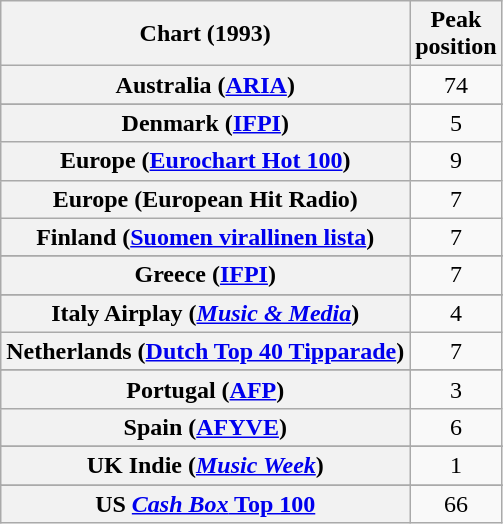<table class="wikitable sortable plainrowheaders" style="text-align:center">
<tr>
<th>Chart (1993)</th>
<th>Peak<br>position</th>
</tr>
<tr>
<th scope="row">Australia (<a href='#'>ARIA</a>)</th>
<td>74</td>
</tr>
<tr>
</tr>
<tr>
</tr>
<tr>
<th scope="row">Denmark (<a href='#'>IFPI</a>)</th>
<td>5</td>
</tr>
<tr>
<th scope="row">Europe (<a href='#'>Eurochart Hot 100</a>)</th>
<td>9</td>
</tr>
<tr>
<th scope="row">Europe (European Hit Radio)</th>
<td>7</td>
</tr>
<tr>
<th scope="row">Finland (<a href='#'>Suomen virallinen lista</a>)</th>
<td>7</td>
</tr>
<tr>
</tr>
<tr>
</tr>
<tr>
<th scope="row">Greece (<a href='#'>IFPI</a>)</th>
<td>7</td>
</tr>
<tr>
</tr>
<tr>
<th scope="row">Italy Airplay (<em><a href='#'>Music & Media</a></em>)</th>
<td>4</td>
</tr>
<tr>
<th scope="row">Netherlands (<a href='#'>Dutch Top 40 Tipparade</a>)</th>
<td>7</td>
</tr>
<tr>
</tr>
<tr>
<th scope="row">Portugal (<a href='#'>AFP</a>)</th>
<td>3</td>
</tr>
<tr>
<th scope="row">Spain (<a href='#'>AFYVE</a>)</th>
<td>6</td>
</tr>
<tr>
</tr>
<tr>
</tr>
<tr>
</tr>
<tr>
<th scope="row">UK Indie (<em><a href='#'>Music Week</a></em>)</th>
<td align=center>1</td>
</tr>
<tr>
</tr>
<tr>
</tr>
<tr>
</tr>
<tr>
<th scope="row">US <a href='#'><em>Cash Box</em> Top 100</a></th>
<td>66</td>
</tr>
</table>
